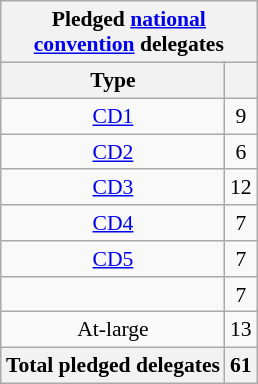<table class="wikitable sortable" style="font-size:90%;text-align:center;float:right;padding:5px;">
<tr>
<th colspan="2">Pledged <a href='#'>national<br>convention</a> delegates</th>
</tr>
<tr>
<th>Type</th>
<th></th>
</tr>
<tr>
<td><a href='#'>CD1</a></td>
<td>9</td>
</tr>
<tr>
<td><a href='#'>CD2</a></td>
<td>6</td>
</tr>
<tr>
<td><a href='#'>CD3</a></td>
<td>12</td>
</tr>
<tr>
<td><a href='#'>CD4</a></td>
<td>7</td>
</tr>
<tr>
<td><a href='#'>CD5</a></td>
<td>7</td>
</tr>
<tr>
<td></td>
<td>7</td>
</tr>
<tr>
<td>At-large</td>
<td>13</td>
</tr>
<tr>
<th>Total pledged delegates</th>
<th>61</th>
</tr>
</table>
